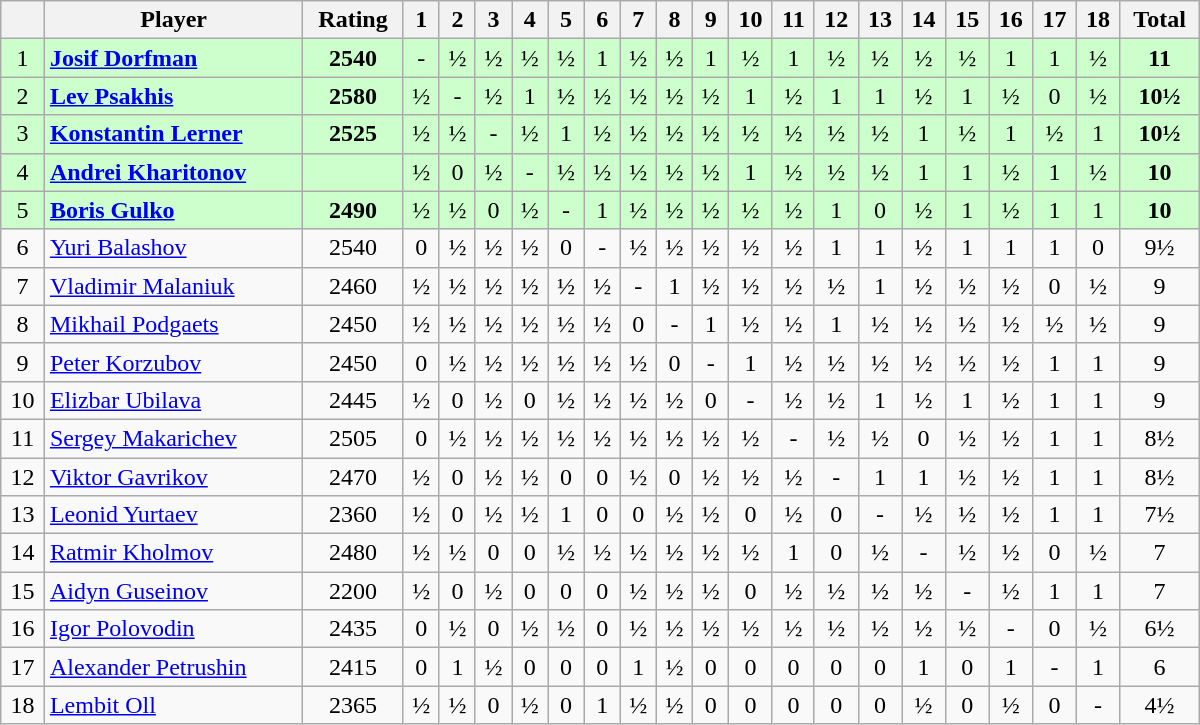<table class="wikitable" border="1" width="800px">
<tr>
<th></th>
<th>Player</th>
<th>Rating</th>
<th>1</th>
<th>2</th>
<th>3</th>
<th>4</th>
<th>5</th>
<th>6</th>
<th>7</th>
<th>8</th>
<th>9</th>
<th>10</th>
<th>11</th>
<th>12</th>
<th>13</th>
<th>14</th>
<th>15</th>
<th>16</th>
<th>17</th>
<th>18</th>
<th>Total</th>
</tr>
<tr align=center style="background:#ccffcc;">
<td>1</td>
<td align=left> <strong><a href='#'>Josif Dorfman</a></strong></td>
<td><strong>2540</strong></td>
<td>-</td>
<td>½</td>
<td>½</td>
<td>½</td>
<td>½</td>
<td>1</td>
<td>½</td>
<td>½</td>
<td>1</td>
<td>½</td>
<td>1</td>
<td>½</td>
<td>½</td>
<td>½</td>
<td>½</td>
<td>1</td>
<td>1</td>
<td>½</td>
<td align=center><strong>11</strong></td>
</tr>
<tr align=center style="background:#ccffcc;">
<td>2</td>
<td align=left> <strong><a href='#'>Lev Psakhis</a></strong></td>
<td><strong>2580</strong></td>
<td>½</td>
<td>-</td>
<td>½</td>
<td>1</td>
<td>½</td>
<td>½</td>
<td>½</td>
<td>½</td>
<td>½</td>
<td>1</td>
<td>½</td>
<td>1</td>
<td>1</td>
<td>½</td>
<td>1</td>
<td>½</td>
<td>0</td>
<td>½</td>
<td align=center><strong>10½</strong></td>
</tr>
<tr align=center style="background:#ccffcc;">
<td>3</td>
<td align=left> <strong><a href='#'>Konstantin Lerner</a></strong></td>
<td><strong>2525</strong></td>
<td>½</td>
<td>½</td>
<td>-</td>
<td>½</td>
<td>1</td>
<td>½</td>
<td>½</td>
<td>½</td>
<td>½</td>
<td>½</td>
<td>½</td>
<td>½</td>
<td>½</td>
<td>1</td>
<td>½</td>
<td>1</td>
<td>½</td>
<td>1</td>
<td align=center><strong>10½</strong></td>
</tr>
<tr align=center style="background:#ccffcc;">
<td>4</td>
<td align=left> <strong><a href='#'>Andrei Kharitonov</a></strong></td>
<td></td>
<td>½</td>
<td>0</td>
<td>½</td>
<td>-</td>
<td>½</td>
<td>½</td>
<td>½</td>
<td>½</td>
<td>½</td>
<td>1</td>
<td>½</td>
<td>½</td>
<td>½</td>
<td>1</td>
<td>1</td>
<td>½</td>
<td>1</td>
<td>½</td>
<td align=center><strong>10</strong></td>
</tr>
<tr align=center style="background:#ccffcc;">
<td>5</td>
<td align=left> <strong><a href='#'>Boris Gulko</a></strong></td>
<td><strong>2490</strong></td>
<td>½</td>
<td>½</td>
<td>0</td>
<td>½</td>
<td>-</td>
<td>1</td>
<td>½</td>
<td>½</td>
<td>½</td>
<td>½</td>
<td>½</td>
<td>1</td>
<td>0</td>
<td>½</td>
<td>1</td>
<td>½</td>
<td>1</td>
<td>1</td>
<td align=center><strong>10</strong></td>
</tr>
<tr align=center>
<td>6</td>
<td align=left> <a href='#'>Yuri Balashov</a></td>
<td>2540</td>
<td>0</td>
<td>½</td>
<td>½</td>
<td>½</td>
<td>0</td>
<td>-</td>
<td>½</td>
<td>½</td>
<td>½</td>
<td>½</td>
<td>½</td>
<td>1</td>
<td>1</td>
<td>½</td>
<td>1</td>
<td>1</td>
<td>1</td>
<td>0</td>
<td align=center>9½</td>
</tr>
<tr align=center>
<td>7</td>
<td align=left> <a href='#'>Vladimir Malaniuk</a></td>
<td>2460</td>
<td>½</td>
<td>½</td>
<td>½</td>
<td>½</td>
<td>½</td>
<td>½</td>
<td>-</td>
<td>1</td>
<td>½</td>
<td>½</td>
<td>½</td>
<td>½</td>
<td>1</td>
<td>½</td>
<td>½</td>
<td>½</td>
<td>0</td>
<td>½</td>
<td align=center>9</td>
</tr>
<tr align=center>
<td>8</td>
<td align=left> <a href='#'>Mikhail Podgaets</a></td>
<td>2450</td>
<td>½</td>
<td>½</td>
<td>½</td>
<td>½</td>
<td>½</td>
<td>½</td>
<td>0</td>
<td>-</td>
<td>1</td>
<td>½</td>
<td>½</td>
<td>1</td>
<td>½</td>
<td>½</td>
<td>½</td>
<td>½</td>
<td>½</td>
<td>½</td>
<td align=center>9</td>
</tr>
<tr align=center>
<td>9</td>
<td align=left> <a href='#'>Peter Korzubov</a></td>
<td>2450</td>
<td>0</td>
<td>½</td>
<td>½</td>
<td>½</td>
<td>½</td>
<td>½</td>
<td>½</td>
<td>0</td>
<td>-</td>
<td>1</td>
<td>½</td>
<td>½</td>
<td>½</td>
<td>½</td>
<td>½</td>
<td>½</td>
<td>1</td>
<td>1</td>
<td align=center>9</td>
</tr>
<tr align=center>
<td>10</td>
<td align=left> <a href='#'>Elizbar Ubilava</a></td>
<td>2445</td>
<td>½</td>
<td>0</td>
<td>½</td>
<td>0</td>
<td>½</td>
<td>½</td>
<td>½</td>
<td>½</td>
<td>0</td>
<td>-</td>
<td>½</td>
<td>½</td>
<td>1</td>
<td>½</td>
<td>1</td>
<td>½</td>
<td>1</td>
<td>1</td>
<td align=center>9</td>
</tr>
<tr align=center>
<td>11</td>
<td align=left> <a href='#'>Sergey Makarichev</a></td>
<td>2505</td>
<td>0</td>
<td>½</td>
<td>½</td>
<td>½</td>
<td>½</td>
<td>½</td>
<td>½</td>
<td>½</td>
<td>½</td>
<td>½</td>
<td>-</td>
<td>½</td>
<td>½</td>
<td>0</td>
<td>½</td>
<td>½</td>
<td>1</td>
<td>1</td>
<td align=center>8½</td>
</tr>
<tr align=center>
<td>12</td>
<td align=left> <a href='#'>Viktor Gavrikov</a></td>
<td>2470</td>
<td>½</td>
<td>0</td>
<td>½</td>
<td>½</td>
<td>0</td>
<td>0</td>
<td>½</td>
<td>0</td>
<td>½</td>
<td>½</td>
<td>½</td>
<td>-</td>
<td>1</td>
<td>1</td>
<td>½</td>
<td>½</td>
<td>1</td>
<td>1</td>
<td align=center>8½</td>
</tr>
<tr align=center>
<td>13</td>
<td align=left> <a href='#'>Leonid Yurtaev</a></td>
<td>2360</td>
<td>½</td>
<td>0</td>
<td>½</td>
<td>½</td>
<td>1</td>
<td>0</td>
<td>0</td>
<td>½</td>
<td>½</td>
<td>0</td>
<td>½</td>
<td>0</td>
<td>-</td>
<td>½</td>
<td>½</td>
<td>½</td>
<td>1</td>
<td>1</td>
<td align=center>7½</td>
</tr>
<tr align=center>
<td>14</td>
<td align=left> <a href='#'>Ratmir Kholmov</a></td>
<td>2480</td>
<td>½</td>
<td>½</td>
<td>0</td>
<td>0</td>
<td>½</td>
<td>½</td>
<td>½</td>
<td>½</td>
<td>½</td>
<td>½</td>
<td>1</td>
<td>0</td>
<td>½</td>
<td>-</td>
<td>½</td>
<td>½</td>
<td>0</td>
<td>½</td>
<td align=center>7</td>
</tr>
<tr align=center>
<td>15</td>
<td align=left> <a href='#'>Aidyn Guseinov</a></td>
<td>2200</td>
<td>½</td>
<td>0</td>
<td>½</td>
<td>0</td>
<td>0</td>
<td>0</td>
<td>½</td>
<td>½</td>
<td>½</td>
<td>0</td>
<td>½</td>
<td>½</td>
<td>½</td>
<td>½</td>
<td>-</td>
<td>½</td>
<td>1</td>
<td>1</td>
<td align=center>7</td>
</tr>
<tr align=center>
<td>16</td>
<td align=left> <a href='#'>Igor Polovodin</a></td>
<td>2435</td>
<td>0</td>
<td>½</td>
<td>0</td>
<td>½</td>
<td>½</td>
<td>0</td>
<td>½</td>
<td>½</td>
<td>½</td>
<td>½</td>
<td>½</td>
<td>½</td>
<td>½</td>
<td>½</td>
<td>½</td>
<td>-</td>
<td>0</td>
<td>½</td>
<td align=center>6½</td>
</tr>
<tr align=center>
<td>17</td>
<td align=left> <a href='#'>Alexander Petrushin</a></td>
<td>2415</td>
<td>0</td>
<td>1</td>
<td>½</td>
<td>0</td>
<td>0</td>
<td>0</td>
<td>1</td>
<td>½</td>
<td>0</td>
<td>0</td>
<td>0</td>
<td>0</td>
<td>0</td>
<td>1</td>
<td>0</td>
<td>1</td>
<td>-</td>
<td>1</td>
<td align=center>6</td>
</tr>
<tr align=center>
<td>18</td>
<td align=left> <a href='#'>Lembit Oll</a></td>
<td>2365</td>
<td>½</td>
<td>½</td>
<td>0</td>
<td>½</td>
<td>0</td>
<td>1</td>
<td>½</td>
<td>½</td>
<td>0</td>
<td>0</td>
<td>0</td>
<td>0</td>
<td>0</td>
<td>½</td>
<td>0</td>
<td>½</td>
<td>0</td>
<td>-</td>
<td align=center>4½</td>
</tr>
</table>
